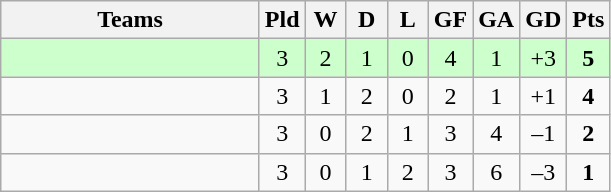<table class="wikitable" style="text-align: center;">
<tr>
<th width=165>Teams</th>
<th width=20>Pld</th>
<th width=20>W</th>
<th width=20>D</th>
<th width=20>L</th>
<th width=20>GF</th>
<th width=20>GA</th>
<th width=20>GD</th>
<th width=20>Pts</th>
</tr>
<tr align=center style="background:#ccffcc;">
<td style="text-align:left;"></td>
<td>3</td>
<td>2</td>
<td>1</td>
<td>0</td>
<td>4</td>
<td>1</td>
<td>+3</td>
<td><strong>5</strong></td>
</tr>
<tr align=center>
<td style="text-align:left;"></td>
<td>3</td>
<td>1</td>
<td>2</td>
<td>0</td>
<td>2</td>
<td>1</td>
<td>+1</td>
<td><strong>4</strong></td>
</tr>
<tr align=center>
<td style="text-align:left;"></td>
<td>3</td>
<td>0</td>
<td>2</td>
<td>1</td>
<td>3</td>
<td>4</td>
<td>–1</td>
<td><strong>2</strong></td>
</tr>
<tr align=center>
<td style="text-align:left;"></td>
<td>3</td>
<td>0</td>
<td>1</td>
<td>2</td>
<td>3</td>
<td>6</td>
<td>–3</td>
<td><strong>1</strong></td>
</tr>
</table>
